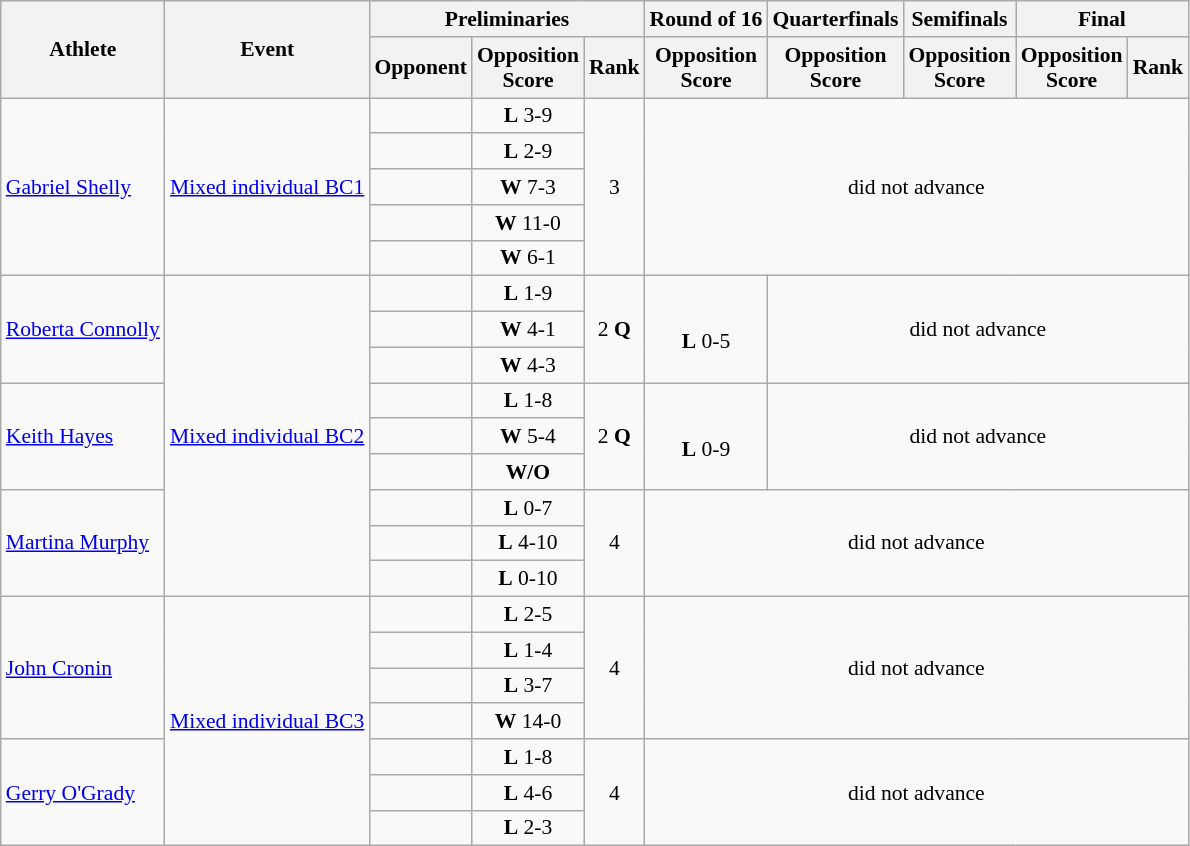<table class=wikitable style="font-size:90%">
<tr>
<th rowspan="2">Athlete</th>
<th rowspan="2">Event</th>
<th colspan="3">Preliminaries</th>
<th>Round of 16</th>
<th>Quarterfinals</th>
<th>Semifinals</th>
<th colspan="2">Final</th>
</tr>
<tr>
<th>Opponent</th>
<th>Opposition<br>Score</th>
<th>Rank</th>
<th>Opposition<br>Score</th>
<th>Opposition<br>Score</th>
<th>Opposition<br>Score</th>
<th>Opposition<br>Score</th>
<th>Rank</th>
</tr>
<tr>
<td rowspan="5"><a href='#'>Gabriel Shelly</a></td>
<td rowspan="5"><a href='#'>Mixed individual BC1</a></td>
<td align="left"></td>
<td align="center"><strong>L</strong> 3-9</td>
<td align="center" rowspan="5">3</td>
<td align="center" rowspan="5" colspan="5">did not advance</td>
</tr>
<tr>
<td align="left"></td>
<td align="center"><strong>L</strong> 2-9</td>
</tr>
<tr>
<td align="left"></td>
<td align="center"><strong>W</strong> 7-3</td>
</tr>
<tr>
<td align="left"></td>
<td align="center"><strong>W</strong> 11-0</td>
</tr>
<tr>
<td align="left"></td>
<td align="center"><strong>W</strong> 6-1</td>
</tr>
<tr>
<td rowspan="3"><a href='#'>Roberta Connolly</a></td>
<td rowspan="9"><a href='#'>Mixed individual BC2</a></td>
<td align="left"></td>
<td align="center"><strong>L</strong> 1-9</td>
<td align="center" rowspan="3">2 <strong>Q</strong></td>
<td align="center" rowspan="3"><br> <strong>L</strong> 0-5</td>
<td align="center" rowspan="3" colspan="4">did not advance</td>
</tr>
<tr>
<td align="left"></td>
<td align="center"><strong>W</strong> 4-1</td>
</tr>
<tr>
<td align="left"></td>
<td align="center"><strong>W</strong> 4-3</td>
</tr>
<tr>
<td rowspan="3"><a href='#'>Keith Hayes</a></td>
<td align="left"></td>
<td align="center"><strong>L</strong> 1-8</td>
<td align="center" rowspan="3">2 <strong>Q</strong></td>
<td align="center" rowspan="3"><br> <strong>L</strong> 0-9</td>
<td align="center" rowspan="3" colspan="4">did not advance</td>
</tr>
<tr>
<td align="left"></td>
<td align="center"><strong>W</strong> 5-4</td>
</tr>
<tr>
<td align="left"></td>
<td align="center"><strong>W/O</strong></td>
</tr>
<tr>
<td rowspan="3"><a href='#'>Martina Murphy</a></td>
<td align="left"></td>
<td align="center"><strong>L</strong> 0-7</td>
<td align="center" rowspan="3">4</td>
<td align="center" rowspan="3" colspan="5">did not advance</td>
</tr>
<tr>
<td align="left"></td>
<td align="center"><strong>L</strong> 4-10</td>
</tr>
<tr>
<td align="left"></td>
<td align="center"><strong>L</strong> 0-10</td>
</tr>
<tr>
<td rowspan="4"><a href='#'>John Cronin</a></td>
<td rowspan="7"><a href='#'>Mixed individual BC3</a></td>
<td align="left"></td>
<td align="center"><strong>L</strong> 2-5</td>
<td align="center" rowspan="4">4</td>
<td align="center" rowspan="4" colspan="5">did not advance</td>
</tr>
<tr>
<td align="left"></td>
<td align="center"><strong>L</strong> 1-4</td>
</tr>
<tr>
<td align="left"></td>
<td align="center"><strong>L</strong> 3-7</td>
</tr>
<tr>
<td align="left"></td>
<td align="center"><strong>W</strong> 14-0</td>
</tr>
<tr>
<td rowspan="3"><a href='#'>Gerry O'Grady</a></td>
<td align="left"></td>
<td align="center"><strong>L</strong> 1-8</td>
<td align="center" rowspan="3">4</td>
<td align="center" rowspan="3" colspan="5">did not advance</td>
</tr>
<tr>
<td align="left"></td>
<td align="center"><strong>L</strong> 4-6</td>
</tr>
<tr>
<td align="left"></td>
<td align="center"><strong>L</strong> 2-3</td>
</tr>
</table>
